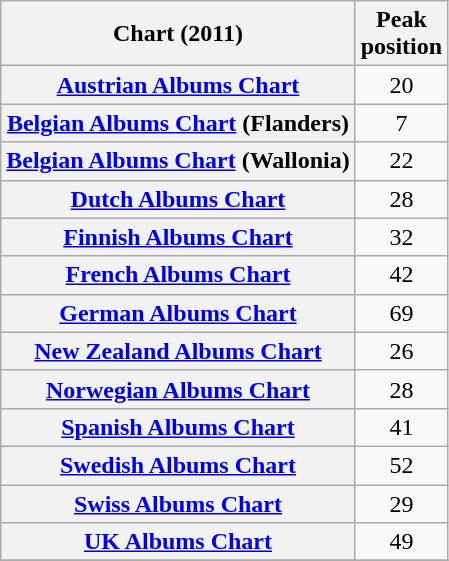<table class="wikitable sortable plainrowheaders">
<tr>
<th>Chart (2011)</th>
<th>Peak<br>position</th>
</tr>
<tr>
<th scope="row"><a href='#'>Austrian Albums Chart</a></th>
<td align="center">20</td>
</tr>
<tr>
<th scope="row"><a href='#'>Belgian Albums Chart</a> (Flanders)</th>
<td align="center">7</td>
</tr>
<tr>
<th scope="row"><a href='#'>Belgian Albums Chart</a> (Wallonia)</th>
<td align="center">22</td>
</tr>
<tr>
<th scope="row"><a href='#'>Dutch Albums Chart</a></th>
<td align="center">28</td>
</tr>
<tr>
<th scope="row"><a href='#'>Finnish Albums Chart</a></th>
<td align="center">32</td>
</tr>
<tr>
<th scope="row"><a href='#'>French Albums Chart</a></th>
<td align="center">42</td>
</tr>
<tr>
<th scope="row"><a href='#'>German Albums Chart</a></th>
<td align="center">69</td>
</tr>
<tr>
<th scope="row"><a href='#'>New Zealand Albums Chart</a></th>
<td align="center">26</td>
</tr>
<tr>
<th scope="row"><a href='#'>Norwegian Albums Chart</a></th>
<td align="center">28</td>
</tr>
<tr>
<th scope="row"><a href='#'>Spanish Albums Chart</a></th>
<td align="center">41</td>
</tr>
<tr>
<th scope="row"><a href='#'>Swedish Albums Chart</a></th>
<td align="center">52</td>
</tr>
<tr>
<th scope="row"><a href='#'>Swiss Albums Chart</a></th>
<td align="center">29</td>
</tr>
<tr>
<th scope="row"><a href='#'>UK Albums Chart</a></th>
<td align="center">49</td>
</tr>
<tr>
</tr>
</table>
